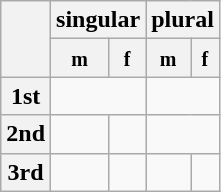<table class="wikitable" style="text-align:center;">
<tr>
<th rowspan="2"></th>
<th colspan="2">singular</th>
<th colspan="2">plural</th>
</tr>
<tr>
<th><small>m</small></th>
<th><small>f</small></th>
<th><small>m</small></th>
<th><small>f</small></th>
</tr>
<tr>
<th>1st</th>
<td colspan="2"></td>
<td colspan="2"></td>
</tr>
<tr>
<th>2nd</th>
<td></td>
<td></td>
<td colspan="2"></td>
</tr>
<tr>
<th>3rd</th>
<td></td>
<td></td>
<td></td>
<td></td>
</tr>
</table>
